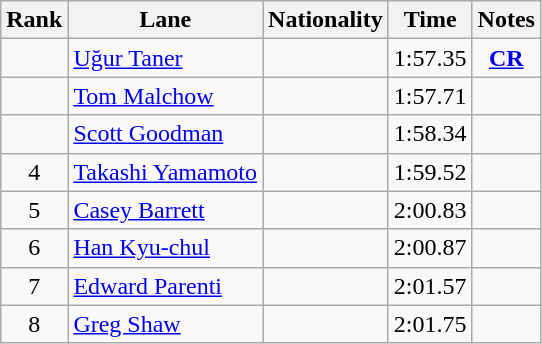<table class="wikitable sortable" style="text-align:center">
<tr>
<th>Rank</th>
<th>Lane</th>
<th>Nationality</th>
<th>Time</th>
<th>Notes</th>
</tr>
<tr>
<td></td>
<td align=left><a href='#'>Uğur Taner</a></td>
<td align=left></td>
<td>1:57.35</td>
<td><strong><a href='#'>CR</a></strong></td>
</tr>
<tr>
<td></td>
<td align=left><a href='#'>Tom Malchow</a></td>
<td align=left></td>
<td>1:57.71</td>
<td></td>
</tr>
<tr>
<td></td>
<td align=left><a href='#'>Scott Goodman</a></td>
<td align=left></td>
<td>1:58.34</td>
<td></td>
</tr>
<tr>
<td>4</td>
<td align=left><a href='#'>Takashi Yamamoto</a></td>
<td align=left></td>
<td>1:59.52</td>
<td></td>
</tr>
<tr>
<td>5</td>
<td align=left><a href='#'>Casey Barrett</a></td>
<td align=left></td>
<td>2:00.83</td>
<td></td>
</tr>
<tr>
<td>6</td>
<td align=left><a href='#'>Han Kyu-chul</a></td>
<td align=left></td>
<td>2:00.87</td>
<td></td>
</tr>
<tr>
<td>7</td>
<td align=left><a href='#'>Edward Parenti</a></td>
<td align=left></td>
<td>2:01.57</td>
<td></td>
</tr>
<tr>
<td>8</td>
<td align=left><a href='#'>Greg Shaw</a></td>
<td align=left></td>
<td>2:01.75</td>
<td></td>
</tr>
</table>
